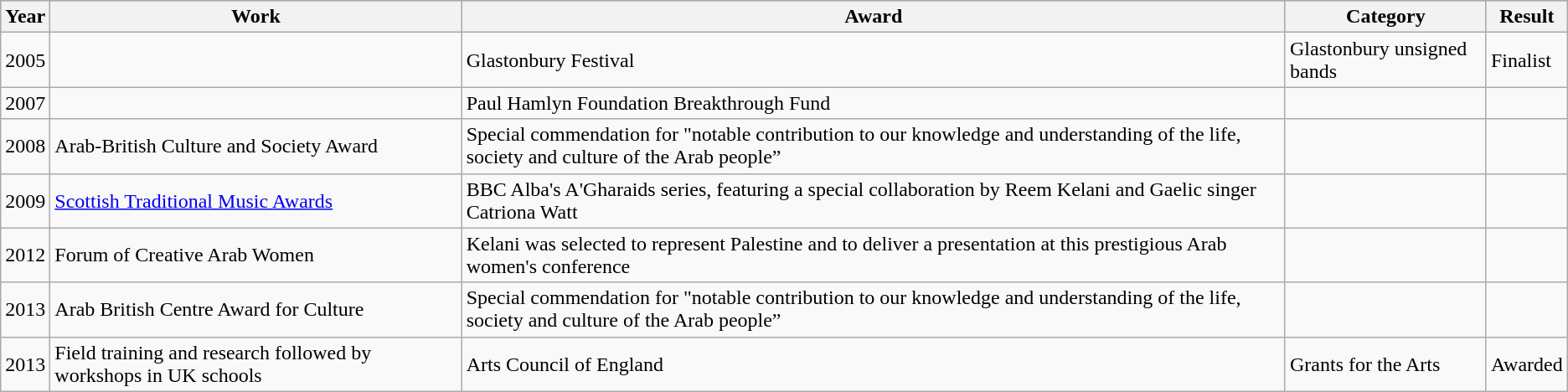<table class="wikitable sortable">
<tr style="background:#b0c4de; text-align:center;">
<th>Year</th>
<th>Work</th>
<th>Award</th>
<th>Category</th>
<th>Result</th>
</tr>
<tr>
<td rowspan="1">2005</td>
<td></td>
<td>Glastonbury Festival</td>
<td>Glastonbury unsigned bands</td>
<td>Finalist</td>
</tr>
<tr>
<td rowspan="1">2007</td>
<td></td>
<td>Paul Hamlyn Foundation Breakthrough Fund</td>
<td></td>
<td></td>
</tr>
<tr>
<td rowspan="1">2008</td>
<td>Arab-British Culture and Society Award</td>
<td>Special commendation for "notable contribution to our knowledge and understanding of the life, society and culture of the Arab people”</td>
<td></td>
<td></td>
</tr>
<tr>
<td rowspan="1">2009</td>
<td><a href='#'>Scottish Traditional Music Awards</a></td>
<td>BBC Alba's A'Gharaids series, featuring a special collaboration by Reem Kelani and Gaelic singer Catriona Watt</td>
<td></td>
<td></td>
</tr>
<tr>
<td rowspan="1">2012</td>
<td>Forum of Creative Arab Women</td>
<td>Kelani was selected to represent Palestine and to deliver a presentation at this prestigious Arab women's conference</td>
<td></td>
<td></td>
</tr>
<tr>
<td rowspan="1">2013</td>
<td>Arab British Centre Award for Culture</td>
<td>Special commendation for "notable contribution to our knowledge and understanding of the life, society and culture of the Arab people”</td>
<td></td>
<td></td>
</tr>
<tr>
<td rowspan="1">2013</td>
<td>Field training and research followed by workshops in UK schools</td>
<td>Arts Council of England</td>
<td>Grants for the Arts</td>
<td>Awarded</td>
</tr>
</table>
